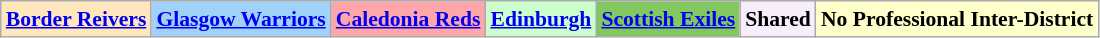<table class="wikitable" style="font-size:90%">
<tr>
<td style="text-align:center; background:#ffe6bd;"><strong><a href='#'>Border Reivers</a></strong></td>
<td style="text-align:center; background:#A0D1F9;"><strong><a href='#'>Glasgow Warriors</a></strong></td>
<td style="text-align:center; background:#ffa6aa;"><strong><a href='#'>Caledonia Reds</a></strong></td>
<td style="text-align:center; background:#ccffcc;"><strong><a href='#'>Edinburgh</a></strong></td>
<td style="text-align:center; background:#82C860;"><strong><a href='#'>Scottish Exiles</a></strong></td>
<td style="text-align:center; background:#f8edfa;"><strong>Shared</strong></td>
<td style="text-align:center; background:#ffffcc;"><strong>No Professional Inter-District</strong></td>
</tr>
</table>
